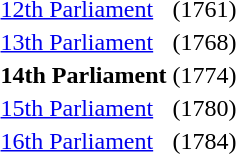<table id=toc style="float:right">
<tr>
<td><a href='#'>12th Parliament</a></td>
<td>(1761)</td>
</tr>
<tr>
<td><a href='#'>13th Parliament</a></td>
<td>(1768)</td>
</tr>
<tr>
<td><strong>14th Parliament</strong></td>
<td>(1774)</td>
</tr>
<tr>
<td><a href='#'>15th Parliament</a></td>
<td>(1780)</td>
</tr>
<tr>
<td><a href='#'>16th Parliament</a></td>
<td>(1784)</td>
</tr>
</table>
